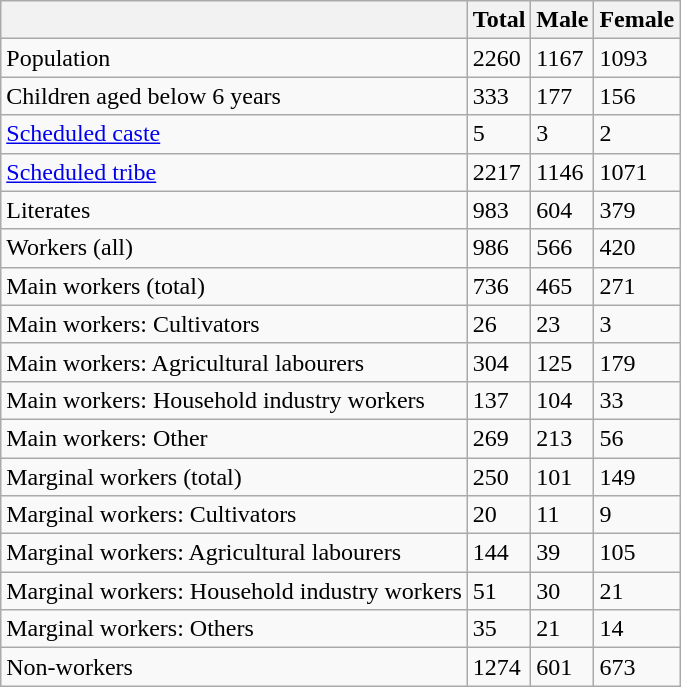<table class="wikitable sortable">
<tr>
<th></th>
<th>Total</th>
<th>Male</th>
<th>Female</th>
</tr>
<tr>
<td>Population</td>
<td>2260</td>
<td>1167</td>
<td>1093</td>
</tr>
<tr>
<td>Children aged below 6 years</td>
<td>333</td>
<td>177</td>
<td>156</td>
</tr>
<tr>
<td><a href='#'>Scheduled caste</a></td>
<td>5</td>
<td>3</td>
<td>2</td>
</tr>
<tr>
<td><a href='#'>Scheduled tribe</a></td>
<td>2217</td>
<td>1146</td>
<td>1071</td>
</tr>
<tr>
<td>Literates</td>
<td>983</td>
<td>604</td>
<td>379</td>
</tr>
<tr>
<td>Workers (all)</td>
<td>986</td>
<td>566</td>
<td>420</td>
</tr>
<tr>
<td>Main workers (total)</td>
<td>736</td>
<td>465</td>
<td>271</td>
</tr>
<tr>
<td>Main workers: Cultivators</td>
<td>26</td>
<td>23</td>
<td>3</td>
</tr>
<tr>
<td>Main workers: Agricultural labourers</td>
<td>304</td>
<td>125</td>
<td>179</td>
</tr>
<tr>
<td>Main workers: Household industry workers</td>
<td>137</td>
<td>104</td>
<td>33</td>
</tr>
<tr>
<td>Main workers: Other</td>
<td>269</td>
<td>213</td>
<td>56</td>
</tr>
<tr>
<td>Marginal workers (total)</td>
<td>250</td>
<td>101</td>
<td>149</td>
</tr>
<tr>
<td>Marginal workers: Cultivators</td>
<td>20</td>
<td>11</td>
<td>9</td>
</tr>
<tr>
<td>Marginal workers: Agricultural labourers</td>
<td>144</td>
<td>39</td>
<td>105</td>
</tr>
<tr>
<td>Marginal workers: Household industry workers</td>
<td>51</td>
<td>30</td>
<td>21</td>
</tr>
<tr>
<td>Marginal workers: Others</td>
<td>35</td>
<td>21</td>
<td>14</td>
</tr>
<tr>
<td>Non-workers</td>
<td>1274</td>
<td>601</td>
<td>673</td>
</tr>
</table>
